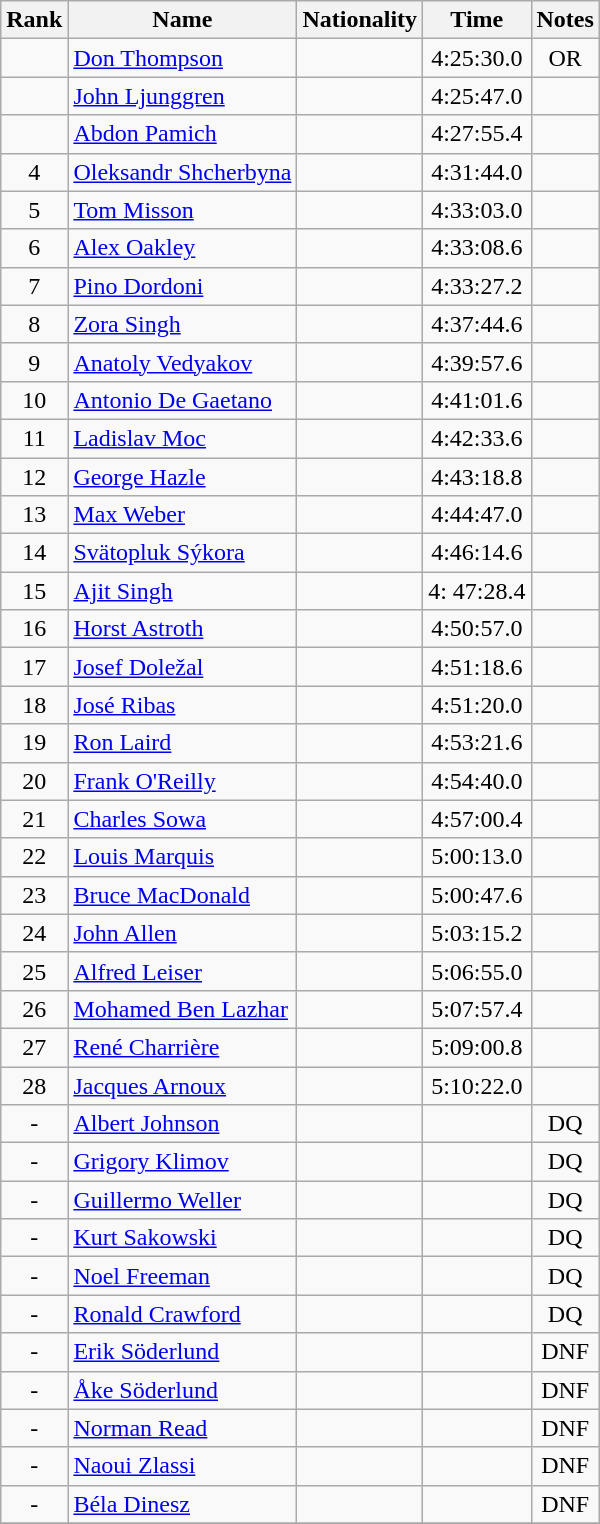<table class="wikitable sortable" style="text-align:center">
<tr>
<th>Rank</th>
<th>Name</th>
<th>Nationality</th>
<th>Time</th>
<th>Notes</th>
</tr>
<tr>
<td></td>
<td align=left><a href='#'>Don Thompson</a></td>
<td align=left></td>
<td>4:25:30.0</td>
<td>OR</td>
</tr>
<tr>
<td></td>
<td align=left><a href='#'>John Ljunggren</a></td>
<td align=left></td>
<td>4:25:47.0</td>
<td></td>
</tr>
<tr>
<td></td>
<td align=left><a href='#'>Abdon Pamich</a></td>
<td align=left></td>
<td>4:27:55.4</td>
<td></td>
</tr>
<tr>
<td>4</td>
<td align=left><a href='#'>Oleksandr Shcherbyna</a></td>
<td align=left></td>
<td>4:31:44.0</td>
<td></td>
</tr>
<tr>
<td>5</td>
<td align=left><a href='#'>Tom Misson</a></td>
<td align=left></td>
<td>4:33:03.0</td>
<td></td>
</tr>
<tr>
<td>6</td>
<td align=left><a href='#'>Alex Oakley</a></td>
<td align=left></td>
<td>4:33:08.6</td>
<td></td>
</tr>
<tr>
<td>7</td>
<td align=left><a href='#'>Pino Dordoni</a></td>
<td align=left></td>
<td>4:33:27.2</td>
<td></td>
</tr>
<tr>
<td>8</td>
<td align=left><a href='#'>Zora Singh</a></td>
<td align=left></td>
<td>4:37:44.6</td>
<td></td>
</tr>
<tr>
<td>9</td>
<td align=left><a href='#'>Anatoly Vedyakov</a></td>
<td align=left></td>
<td>4:39:57.6</td>
<td></td>
</tr>
<tr>
<td>10</td>
<td align=left><a href='#'>Antonio De Gaetano</a></td>
<td align=left></td>
<td>4:41:01.6</td>
<td></td>
</tr>
<tr>
<td>11</td>
<td align=left><a href='#'>Ladislav Moc</a></td>
<td align=left></td>
<td>4:42:33.6</td>
<td></td>
</tr>
<tr>
<td>12</td>
<td align=left><a href='#'>George Hazle</a></td>
<td align=left></td>
<td>4:43:18.8</td>
<td></td>
</tr>
<tr>
<td>13</td>
<td align=left><a href='#'>Max Weber</a></td>
<td align=left></td>
<td>4:44:47.0</td>
<td></td>
</tr>
<tr>
<td>14</td>
<td align=left><a href='#'>Svätopluk Sýkora</a></td>
<td align=left></td>
<td>4:46:14.6</td>
<td></td>
</tr>
<tr>
<td>15</td>
<td align=left><a href='#'>Ajit Singh</a></td>
<td align=left></td>
<td>4: 47:28.4</td>
<td></td>
</tr>
<tr>
<td>16</td>
<td align=left><a href='#'>Horst Astroth</a></td>
<td align=left></td>
<td>4:50:57.0</td>
<td></td>
</tr>
<tr>
<td>17</td>
<td align=left><a href='#'>Josef Doležal</a></td>
<td align=left></td>
<td>4:51:18.6</td>
<td></td>
</tr>
<tr>
<td>18</td>
<td align=left><a href='#'>José Ribas</a></td>
<td align=left></td>
<td>4:51:20.0</td>
<td></td>
</tr>
<tr>
<td>19</td>
<td align=left><a href='#'>Ron Laird</a></td>
<td align=left></td>
<td>4:53:21.6</td>
<td></td>
</tr>
<tr>
<td>20</td>
<td align=left><a href='#'>Frank O'Reilly</a></td>
<td align=left></td>
<td>4:54:40.0</td>
<td></td>
</tr>
<tr>
<td>21</td>
<td align=left><a href='#'>Charles Sowa</a></td>
<td align=left></td>
<td>4:57:00.4</td>
<td></td>
</tr>
<tr>
<td>22</td>
<td align=left><a href='#'>Louis Marquis</a></td>
<td align=left></td>
<td>5:00:13.0</td>
<td></td>
</tr>
<tr>
<td>23</td>
<td align=left><a href='#'>Bruce MacDonald</a></td>
<td align=left></td>
<td>5:00:47.6</td>
<td></td>
</tr>
<tr>
<td>24</td>
<td align=left><a href='#'>John Allen</a></td>
<td align=left></td>
<td>5:03:15.2</td>
<td></td>
</tr>
<tr>
<td>25</td>
<td align=left><a href='#'>Alfred Leiser</a></td>
<td align=left></td>
<td>5:06:55.0</td>
<td></td>
</tr>
<tr>
<td>26</td>
<td align=left><a href='#'>Mohamed Ben Lazhar</a></td>
<td align=left></td>
<td>5:07:57.4</td>
<td></td>
</tr>
<tr>
<td>27</td>
<td align=left><a href='#'>René Charrière</a></td>
<td align=left></td>
<td>5:09:00.8</td>
<td></td>
</tr>
<tr>
<td>28</td>
<td align=left><a href='#'>Jacques Arnoux</a></td>
<td align=left></td>
<td>5:10:22.0</td>
<td></td>
</tr>
<tr>
<td>-</td>
<td align=left><a href='#'>Albert Johnson</a></td>
<td align=left></td>
<td></td>
<td>DQ</td>
</tr>
<tr>
<td>-</td>
<td align=left><a href='#'>Grigory Klimov</a></td>
<td align=left></td>
<td></td>
<td>DQ</td>
</tr>
<tr>
<td>-</td>
<td align=left><a href='#'>Guillermo Weller</a></td>
<td align=left></td>
<td></td>
<td>DQ</td>
</tr>
<tr>
<td>-</td>
<td align=left><a href='#'>Kurt Sakowski</a></td>
<td align=left></td>
<td></td>
<td>DQ</td>
</tr>
<tr>
<td>-</td>
<td align=left><a href='#'>Noel Freeman</a></td>
<td align=left></td>
<td></td>
<td>DQ</td>
</tr>
<tr>
<td>-</td>
<td align=left><a href='#'>Ronald Crawford</a></td>
<td align=left></td>
<td></td>
<td>DQ</td>
</tr>
<tr>
<td>-</td>
<td align=left><a href='#'>Erik Söderlund</a></td>
<td align=left></td>
<td></td>
<td>DNF</td>
</tr>
<tr>
<td>-</td>
<td align=left><a href='#'>Åke Söderlund</a></td>
<td align=left></td>
<td></td>
<td>DNF</td>
</tr>
<tr>
<td>-</td>
<td align=left><a href='#'>Norman Read</a></td>
<td align=left></td>
<td></td>
<td>DNF</td>
</tr>
<tr>
<td>-</td>
<td align=left><a href='#'>Naoui Zlassi</a></td>
<td align=left></td>
<td></td>
<td>DNF</td>
</tr>
<tr>
<td>-</td>
<td align=left><a href='#'>Béla Dinesz</a></td>
<td align=left></td>
<td></td>
<td>DNF</td>
</tr>
<tr>
</tr>
</table>
